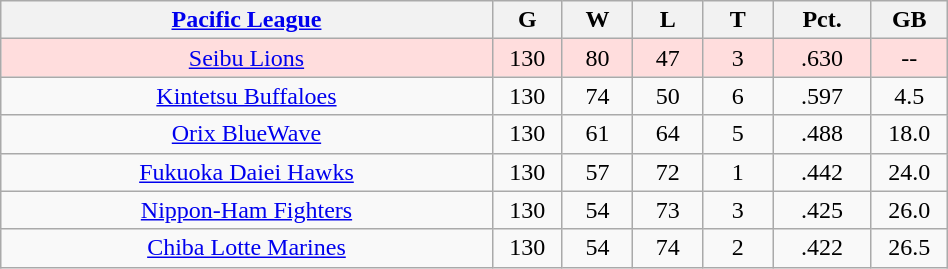<table class="wikitable"  style="width:50%; text-align:center;">
<tr>
<th style="width:35%;"><a href='#'>Pacific League</a></th>
<th style="width:5%;">G</th>
<th style="width:5%;">W</th>
<th style="width:5%;">L</th>
<th style="width:5%;">T</th>
<th style="width:7%;">Pct.</th>
<th style="width:5%;">GB</th>
</tr>
<tr style="background:#fdd;">
<td><a href='#'>Seibu Lions</a></td>
<td>130</td>
<td>80</td>
<td>47</td>
<td>3</td>
<td>.630</td>
<td>--</td>
</tr>
<tr align=center>
<td><a href='#'>Kintetsu Buffaloes</a></td>
<td>130</td>
<td>74</td>
<td>50</td>
<td>6</td>
<td>.597</td>
<td>4.5</td>
</tr>
<tr align=center>
<td><a href='#'>Orix BlueWave</a></td>
<td>130</td>
<td>61</td>
<td>64</td>
<td>5</td>
<td>.488</td>
<td>18.0</td>
</tr>
<tr align=center>
<td><a href='#'>Fukuoka Daiei Hawks</a></td>
<td>130</td>
<td>57</td>
<td>72</td>
<td>1</td>
<td>.442</td>
<td>24.0</td>
</tr>
<tr align=center>
<td><a href='#'>Nippon-Ham Fighters</a></td>
<td>130</td>
<td>54</td>
<td>73</td>
<td>3</td>
<td>.425</td>
<td>26.0</td>
</tr>
<tr align=center>
<td><a href='#'>Chiba Lotte Marines</a></td>
<td>130</td>
<td>54</td>
<td>74</td>
<td>2</td>
<td>.422</td>
<td>26.5</td>
</tr>
</table>
